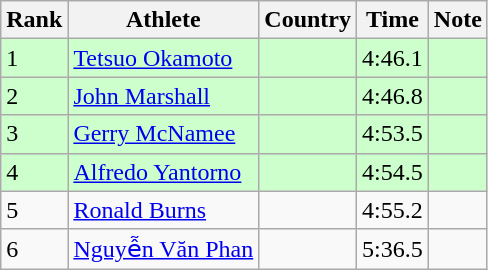<table class="wikitable sortable">
<tr>
<th>Rank</th>
<th>Athlete</th>
<th>Country</th>
<th>Time</th>
<th>Note</th>
</tr>
<tr bgcolor=#CCFFCC>
<td>1</td>
<td><a href='#'>Tetsuo Okamoto</a></td>
<td></td>
<td>4:46.1</td>
<td></td>
</tr>
<tr bgcolor=#CCFFCC>
<td>2</td>
<td><a href='#'>John Marshall</a></td>
<td></td>
<td>4:46.8</td>
<td></td>
</tr>
<tr bgcolor=#CCFFCC>
<td>3</td>
<td><a href='#'>Gerry McNamee</a></td>
<td></td>
<td>4:53.5</td>
<td></td>
</tr>
<tr bgcolor=#CCFFCC>
<td>4</td>
<td><a href='#'>Alfredo Yantorno</a></td>
<td></td>
<td>4:54.5</td>
<td></td>
</tr>
<tr>
<td>5</td>
<td><a href='#'>Ronald Burns</a></td>
<td></td>
<td>4:55.2</td>
<td></td>
</tr>
<tr>
<td>6</td>
<td><a href='#'>Nguyễn Văn Phan</a></td>
<td></td>
<td>5:36.5</td>
<td></td>
</tr>
</table>
